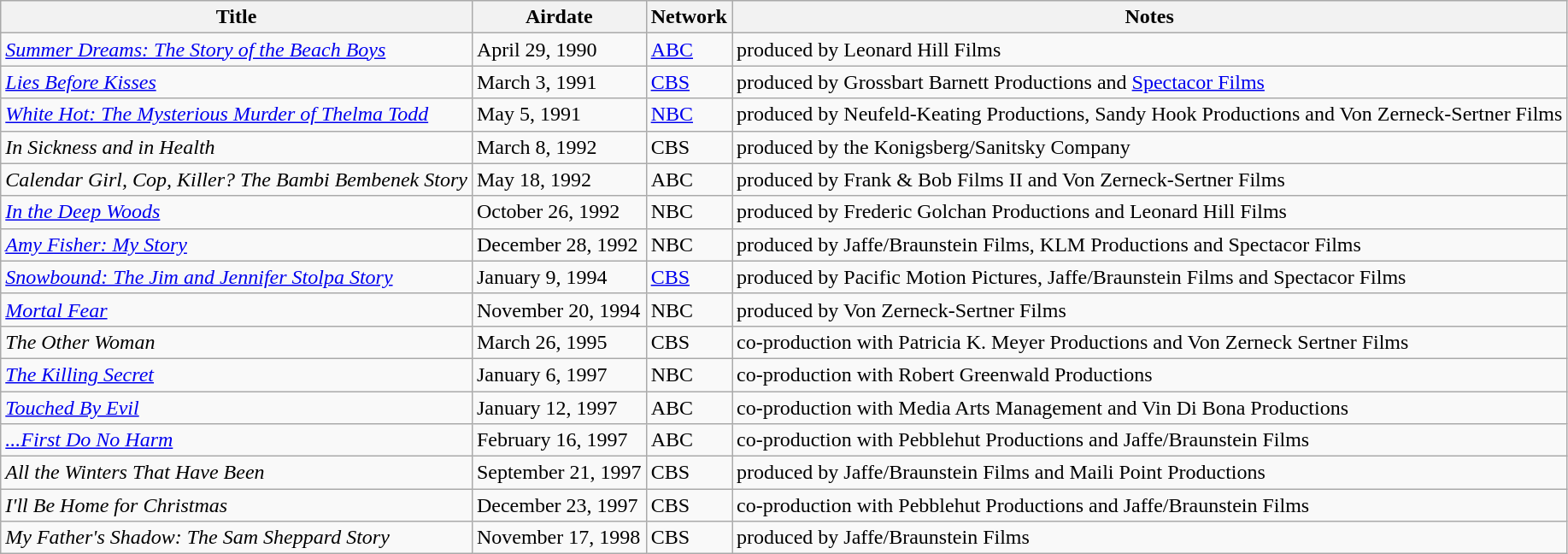<table class="wikitable sortable">
<tr>
<th>Title</th>
<th>Airdate</th>
<th>Network</th>
<th>Notes</th>
</tr>
<tr>
<td><em><a href='#'>Summer Dreams: The Story of the Beach Boys</a></em></td>
<td>April 29, 1990</td>
<td><a href='#'>ABC</a></td>
<td>produced by Leonard Hill Films</td>
</tr>
<tr>
<td><em><a href='#'>Lies Before Kisses</a></em></td>
<td>March 3, 1991</td>
<td><a href='#'>CBS</a></td>
<td>produced by Grossbart Barnett Productions and <a href='#'>Spectacor Films</a></td>
</tr>
<tr>
<td><em><a href='#'>White Hot: The Mysterious Murder of Thelma Todd</a></em></td>
<td>May 5, 1991</td>
<td><a href='#'>NBC</a></td>
<td>produced by Neufeld-Keating Productions, Sandy Hook Productions and Von Zerneck-Sertner Films</td>
</tr>
<tr>
<td><em>In Sickness and in Health</em></td>
<td>March 8, 1992</td>
<td>CBS</td>
<td>produced by the Konigsberg/Sanitsky Company</td>
</tr>
<tr>
<td><em>Calendar Girl, Cop, Killer? The Bambi Bembenek Story</em></td>
<td>May 18, 1992</td>
<td>ABC</td>
<td>produced by Frank & Bob Films II and Von Zerneck-Sertner Films</td>
</tr>
<tr>
<td><em><a href='#'>In the Deep Woods</a></em></td>
<td>October 26, 1992</td>
<td>NBC</td>
<td>produced by Frederic Golchan Productions and Leonard Hill Films</td>
</tr>
<tr>
<td><em><a href='#'>Amy Fisher: My Story</a></em></td>
<td>December 28, 1992</td>
<td>NBC</td>
<td>produced by Jaffe/Braunstein Films, KLM Productions and Spectacor Films</td>
</tr>
<tr>
<td><em><a href='#'>Snowbound: The Jim and Jennifer Stolpa Story</a></em></td>
<td>January 9, 1994</td>
<td><a href='#'>CBS</a></td>
<td>produced by Pacific Motion Pictures, Jaffe/Braunstein Films and Spectacor Films</td>
</tr>
<tr>
<td><em><a href='#'>Mortal Fear</a></em></td>
<td>November 20, 1994</td>
<td>NBC</td>
<td>produced by Von Zerneck-Sertner Films</td>
</tr>
<tr>
<td><em>The Other Woman</em></td>
<td>March 26, 1995</td>
<td>CBS</td>
<td>co-production with Patricia K. Meyer Productions and Von Zerneck Sertner Films</td>
</tr>
<tr>
<td><em><a href='#'>The Killing Secret</a></em></td>
<td>January 6, 1997</td>
<td>NBC</td>
<td>co-production with Robert Greenwald Productions</td>
</tr>
<tr>
<td><em><a href='#'>Touched By Evil</a></em></td>
<td>January 12, 1997</td>
<td>ABC</td>
<td>co-production with Media Arts Management and Vin Di Bona Productions</td>
</tr>
<tr>
<td><em><a href='#'>...First Do No Harm</a></em></td>
<td>February 16, 1997</td>
<td>ABC</td>
<td>co-production with Pebblehut Productions and Jaffe/Braunstein Films</td>
</tr>
<tr>
<td><em>All the Winters That Have Been</em></td>
<td>September 21, 1997</td>
<td>CBS</td>
<td>produced by Jaffe/Braunstein Films and Maili Point Productions</td>
</tr>
<tr>
<td><em>I'll Be Home for Christmas</em></td>
<td>December 23, 1997</td>
<td>CBS</td>
<td>co-production with Pebblehut Productions and Jaffe/Braunstein Films</td>
</tr>
<tr>
<td><em>My Father's Shadow: The Sam Sheppard Story</em></td>
<td>November 17, 1998</td>
<td>CBS</td>
<td>produced by Jaffe/Braunstein Films</td>
</tr>
</table>
